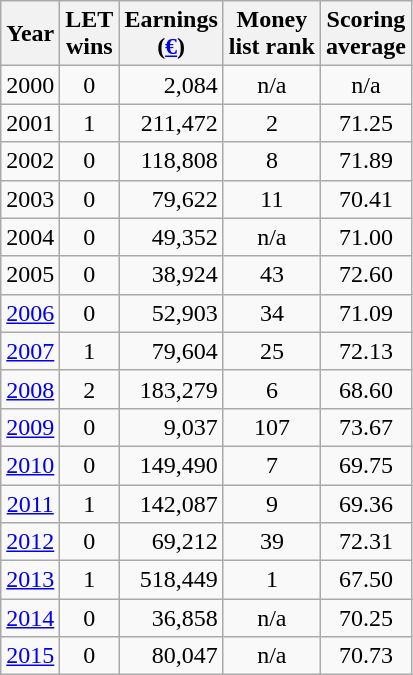<table class="wikitable" style="text-align:center">
<tr>
<th>Year</th>
<th>LET<br>wins</th>
<th>Earnings<br>(<a href='#'>€</a>)</th>
<th>Money<br>list rank</th>
<th>Scoring<br>average</th>
</tr>
<tr>
<td>2000</td>
<td>0</td>
<td align="right">2,084</td>
<td>n/a</td>
<td>n/a</td>
</tr>
<tr>
<td>2001</td>
<td>1</td>
<td align="right">211,472</td>
<td>2</td>
<td>71.25</td>
</tr>
<tr>
<td>2002</td>
<td>0</td>
<td align="right">118,808</td>
<td>8</td>
<td>71.89</td>
</tr>
<tr>
<td>2003</td>
<td>0</td>
<td align="right">79,622</td>
<td>11</td>
<td>70.41</td>
</tr>
<tr>
<td>2004</td>
<td>0</td>
<td align="right">49,352</td>
<td>n/a</td>
<td>71.00</td>
</tr>
<tr>
<td>2005</td>
<td>0</td>
<td align="right">38,924</td>
<td>43</td>
<td>72.60</td>
</tr>
<tr>
<td><a href='#'>2006</a></td>
<td>0</td>
<td align="right">52,903</td>
<td>34</td>
<td>71.09</td>
</tr>
<tr>
<td><a href='#'>2007</a></td>
<td>1</td>
<td align="right">79,604</td>
<td>25</td>
<td>72.13</td>
</tr>
<tr>
<td><a href='#'>2008</a></td>
<td>2</td>
<td align="right">183,279</td>
<td>6</td>
<td>68.60</td>
</tr>
<tr>
<td><a href='#'>2009</a></td>
<td>0</td>
<td align="right">9,037</td>
<td>107</td>
<td>73.67</td>
</tr>
<tr>
<td><a href='#'>2010</a></td>
<td>0</td>
<td align="right">149,490</td>
<td>7</td>
<td>69.75</td>
</tr>
<tr>
<td><a href='#'>2011</a></td>
<td>1</td>
<td align="right">142,087</td>
<td>9</td>
<td>69.36</td>
</tr>
<tr>
<td><a href='#'>2012</a></td>
<td>0</td>
<td align="right">69,212</td>
<td>39</td>
<td>72.31</td>
</tr>
<tr>
<td><a href='#'>2013</a></td>
<td>1</td>
<td align="right">518,449</td>
<td>1</td>
<td>67.50</td>
</tr>
<tr>
<td><a href='#'>2014</a></td>
<td>0</td>
<td align="right">36,858</td>
<td>n/a</td>
<td>70.25</td>
</tr>
<tr>
<td><a href='#'>2015</a></td>
<td>0</td>
<td align="right">80,047</td>
<td>n/a</td>
<td>70.73</td>
</tr>
</table>
